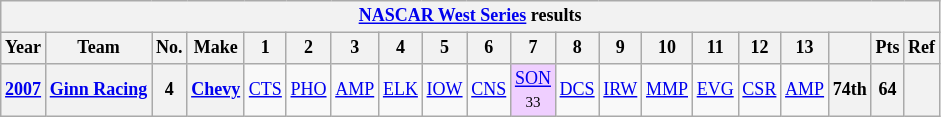<table class="wikitable" style="text-align:center; font-size:75%">
<tr>
<th colspan=23><a href='#'>NASCAR West Series</a> results</th>
</tr>
<tr>
<th>Year</th>
<th>Team</th>
<th>No.</th>
<th>Make</th>
<th>1</th>
<th>2</th>
<th>3</th>
<th>4</th>
<th>5</th>
<th>6</th>
<th>7</th>
<th>8</th>
<th>9</th>
<th>10</th>
<th>11</th>
<th>12</th>
<th>13</th>
<th></th>
<th>Pts</th>
<th>Ref</th>
</tr>
<tr>
<th><a href='#'>2007</a></th>
<th nowrap><a href='#'>Ginn Racing</a></th>
<th>4</th>
<th><a href='#'>Chevy</a></th>
<td><a href='#'>CTS</a></td>
<td><a href='#'>PHO</a></td>
<td><a href='#'>AMP</a></td>
<td><a href='#'>ELK</a></td>
<td><a href='#'>IOW</a></td>
<td><a href='#'>CNS</a></td>
<td style="background:#EFCFFF;"><a href='#'>SON</a><br><small>33</small></td>
<td><a href='#'>DCS</a></td>
<td><a href='#'>IRW</a></td>
<td><a href='#'>MMP</a></td>
<td><a href='#'>EVG</a></td>
<td><a href='#'>CSR</a></td>
<td><a href='#'>AMP</a></td>
<th>74th</th>
<th>64</th>
<th></th>
</tr>
</table>
